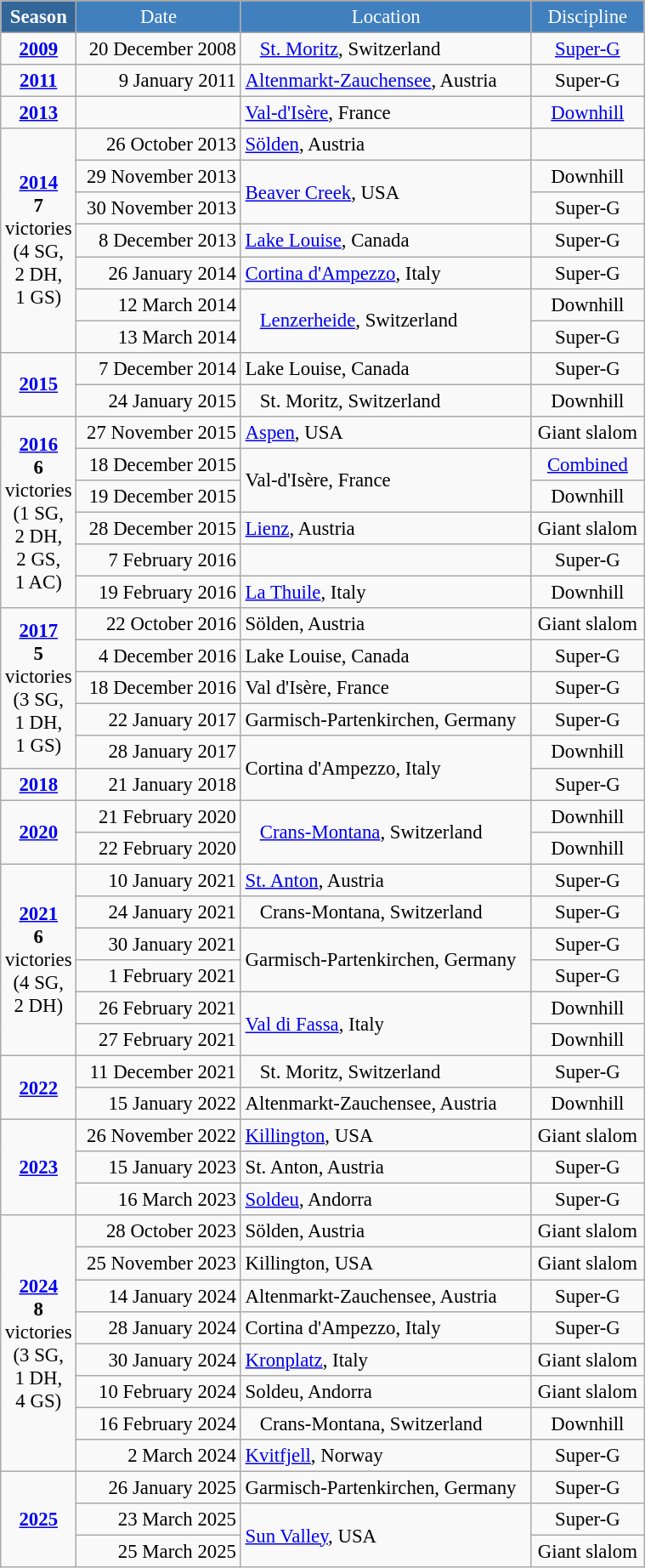<table class="wikitable"  style="font-size:95%; text-align:center; border:gray solid 1px; width:40%;">
<tr style="background:#369; color:white;">
<td rowspan="2" colspan="1" width="5%"><strong>Season</strong></td>
</tr>
<tr style="background-color:#4180be; color:white;">
<td>Date</td>
<td>Location</td>
<td>Discipline</td>
</tr>
<tr>
<td><strong><a href='#'>2009</a></strong></td>
<td align=right>20 December 2008</td>
<td align=left>   <a href='#'>St. Moritz</a>, Switzerland</td>
<td><a href='#'>Super-G</a></td>
</tr>
<tr>
<td><strong><a href='#'>2011</a></strong></td>
<td align=right>9 January 2011</td>
<td align=left> <a href='#'>Altenmarkt-Zauchensee</a>, Austria</td>
<td>Super-G</td>
</tr>
<tr>
<td><strong><a href='#'>2013</a></strong></td>
<td align=right></td>
<td align=left> <a href='#'>Val-d'Isère</a>, France</td>
<td><a href='#'>Downhill</a></td>
</tr>
<tr>
<td rowspan=7><strong><a href='#'>2014</a></strong><br><strong>7</strong> victories (4 SG, 2 DH, 1 GS)</td>
<td align=right>26 October 2013</td>
<td align=left> <a href='#'>Sölden</a>, Austria</td>
<td></td>
</tr>
<tr>
<td align=right>29 November 2013</td>
<td rowspan="2" style="text-align:left;"> <a href='#'>Beaver Creek</a>, USA</td>
<td>Downhill</td>
</tr>
<tr>
<td align=right>30 November 2013</td>
<td>Super-G</td>
</tr>
<tr>
<td align=right>8 December 2013</td>
<td align=left> <a href='#'>Lake Louise</a>, Canada</td>
<td>Super-G</td>
</tr>
<tr>
<td align=right>26 January 2014</td>
<td align=left> <a href='#'>Cortina d'Ampezzo</a>, Italy</td>
<td>Super-G</td>
</tr>
<tr>
<td align=right>12 March 2014</td>
<td rowspan="2" style="text-align:left;">   <a href='#'>Lenzerheide</a>, Switzerland</td>
<td>Downhill</td>
</tr>
<tr>
<td align=right>13 March 2014</td>
<td>Super-G</td>
</tr>
<tr>
<td rowspan=2><strong><a href='#'>2015</a></strong></td>
<td align=right>7 December 2014</td>
<td align=left> Lake Louise, Canada</td>
<td>Super-G</td>
</tr>
<tr>
<td align=right>24 January 2015</td>
<td align=left>   St. Moritz, Switzerland</td>
<td>Downhill</td>
</tr>
<tr>
<td rowspan=6><strong><a href='#'>2016</a></strong><br><strong>6</strong> victories (1 SG, 2 DH, 2 GS, 1 AC)</td>
<td align=right>27 November 2015</td>
<td align=left> <a href='#'>Aspen</a>, USA</td>
<td>Giant slalom</td>
</tr>
<tr>
<td align=right>18 December 2015</td>
<td rowspan="2" style="text-align:left;"> Val-d'Isère, France</td>
<td><a href='#'>Combined</a></td>
</tr>
<tr>
<td align=right>19 December 2015</td>
<td>Downhill</td>
</tr>
<tr>
<td align=right>28 December 2015</td>
<td align=left> <a href='#'>Lienz</a>, Austria</td>
<td>Giant slalom</td>
</tr>
<tr>
<td align=right>7 February 2016</td>
<td align=left></td>
<td>Super-G</td>
</tr>
<tr>
<td align=right>19 February 2016</td>
<td align=left> <a href='#'>La Thuile</a>, Italy</td>
<td>Downhill</td>
</tr>
<tr>
<td rowspan=5><strong><a href='#'>2017</a></strong><br><strong>5</strong> victories (3 SG, 1 DH, 1 GS)</td>
<td align=right>22 October 2016</td>
<td align=left> Sölden, Austria</td>
<td>Giant slalom</td>
</tr>
<tr>
<td align=right>4 December 2016</td>
<td align=left> Lake Louise, Canada</td>
<td>Super-G</td>
</tr>
<tr>
<td align=right>18 December 2016</td>
<td align=left>  Val d'Isère, France</td>
<td>Super-G</td>
</tr>
<tr>
<td align=right>22 January 2017</td>
<td align=left>  Garmisch-Partenkirchen, Germany</td>
<td>Super-G</td>
</tr>
<tr>
<td align=right>28 January 2017</td>
<td align=left rowspan=2> Cortina d'Ampezzo, Italy</td>
<td>Downhill</td>
</tr>
<tr>
<td><strong><a href='#'>2018</a></strong></td>
<td align=right>21 January 2018</td>
<td>Super-G</td>
</tr>
<tr>
<td rowspan=2><strong><a href='#'>2020</a></strong></td>
<td align=right>21 February 2020</td>
<td rowspan=2 align=left>   <a href='#'>Crans-Montana</a>, Switzerland</td>
<td>Downhill</td>
</tr>
<tr>
<td align=right>22 February 2020</td>
<td>Downhill</td>
</tr>
<tr>
<td rowspan=6><strong><a href='#'>2021</a></strong><br><strong>6</strong> victories (4 SG, 2 DH)</td>
<td align=right>10 January 2021</td>
<td align=left> <a href='#'>St. Anton</a>, Austria</td>
<td>Super-G</td>
</tr>
<tr>
<td align=right>24 January 2021</td>
<td align=left>   Crans-Montana, Switzerland</td>
<td>Super-G</td>
</tr>
<tr>
<td align=right>30 January 2021</td>
<td rowspan=2 align=left> Garmisch-Partenkirchen, Germany</td>
<td>Super-G</td>
</tr>
<tr>
<td align=right>1 February 2021</td>
<td>Super-G</td>
</tr>
<tr>
<td align=right>26 February 2021</td>
<td align=left rowspan=2> <a href='#'>Val di Fassa</a>, Italy</td>
<td>Downhill</td>
</tr>
<tr>
<td align=right>27 February 2021</td>
<td>Downhill</td>
</tr>
<tr>
<td rowspan=2><strong><a href='#'>2022</a></strong></td>
<td align=right>11 December 2021</td>
<td align=left>   St. Moritz, Switzerland</td>
<td>Super-G</td>
</tr>
<tr>
<td align=right>15 January 2022</td>
<td align=left> Altenmarkt-Zauchensee, Austria</td>
<td>Downhill</td>
</tr>
<tr>
<td rowspan="3"><strong><a href='#'>2023</a></strong><br></td>
<td align=right>26 November 2022</td>
<td align=left> <a href='#'>Killington</a>, USA</td>
<td>Giant slalom</td>
</tr>
<tr>
<td align=right>15 January 2023</td>
<td align=left> St. Anton, Austria</td>
<td>Super-G</td>
</tr>
<tr>
<td align=right>16 March 2023</td>
<td align=left> <a href='#'>Soldeu</a>, Andorra</td>
<td>Super-G</td>
</tr>
<tr>
<td rowspan="8"><strong><a href='#'>2024</a></strong><br><strong>8</strong> victories (3 SG, 1 DH, 4 GS)</td>
<td align=right>28 October 2023</td>
<td align=left> Sölden, Austria</td>
<td>Giant slalom</td>
</tr>
<tr>
<td align=right>25 November 2023</td>
<td align=left> Killington, USA</td>
<td>Giant slalom</td>
</tr>
<tr>
<td align=right>14 January 2024</td>
<td align=left> Altenmarkt-Zauchensee, Austria</td>
<td>Super-G</td>
</tr>
<tr>
<td align=right>28 January 2024</td>
<td align=left> Cortina d'Ampezzo, Italy</td>
<td>Super-G</td>
</tr>
<tr>
<td align=right>30 January 2024</td>
<td align=left> <a href='#'>Kronplatz</a>, Italy</td>
<td>Giant slalom</td>
</tr>
<tr>
<td align=right>10 February 2024</td>
<td align=left> Soldeu, Andorra</td>
<td>Giant slalom</td>
</tr>
<tr>
<td align=right>16 February 2024</td>
<td align=left>   Crans-Montana, Switzerland</td>
<td>Downhill</td>
</tr>
<tr>
<td align=right>2 March 2024</td>
<td align=left> <a href='#'>Kvitfjell</a>, Norway</td>
<td>Super-G</td>
</tr>
<tr>
<td rowspan="3"><strong><a href='#'>2025</a></strong><br></td>
<td align=right>26 January 2025</td>
<td align=left> Garmisch-Partenkirchen, Germany</td>
<td>Super-G</td>
</tr>
<tr>
<td align=right>23 March 2025</td>
<td align=left rowspan=2> <a href='#'>Sun Valley</a>, USA</td>
<td>Super-G</td>
</tr>
<tr>
<td align=right>25 March 2025</td>
<td>Giant slalom</td>
</tr>
</table>
